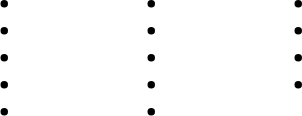<table>
<tr>
<td valign=top><br><ul><li></li><li></li><li></li><li><strong></strong></li><li></li></ul></td>
<td width=50></td>
<td valign=top><br><ul><li></li><li></li><li></li><li></li><li></li></ul></td>
<td width=50></td>
<td valign=top><br><ul><li></li><li></li><li></li><li></li></ul></td>
</tr>
</table>
